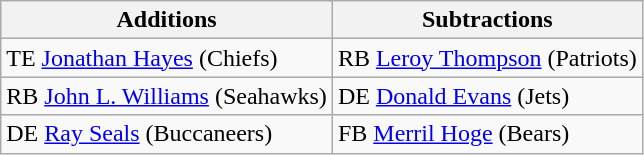<table class="wikitable">
<tr>
<th>Additions</th>
<th>Subtractions</th>
</tr>
<tr>
<td>TE <a href='#'>Jonathan Hayes</a> (Chiefs)</td>
<td>RB <a href='#'>Leroy Thompson</a> (Patriots)</td>
</tr>
<tr>
<td>RB <a href='#'>John L. Williams</a> (Seahawks)</td>
<td>DE <a href='#'>Donald Evans</a> (Jets)</td>
</tr>
<tr>
<td>DE <a href='#'>Ray Seals</a> (Buccaneers)</td>
<td>FB <a href='#'>Merril Hoge</a> (Bears)</td>
</tr>
</table>
